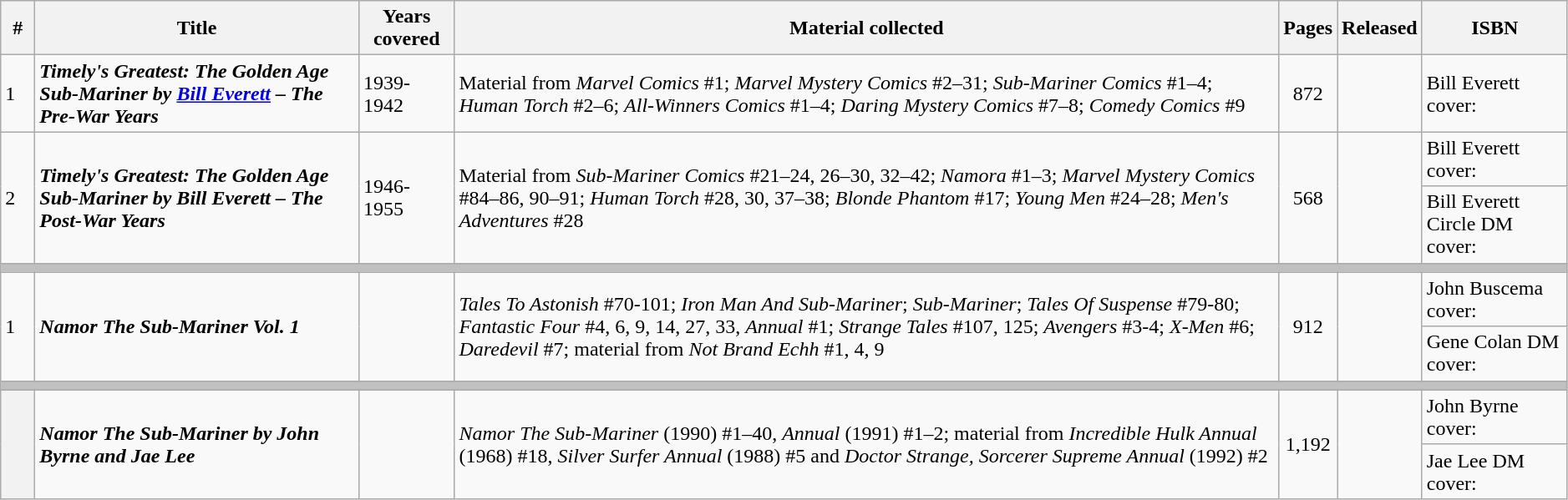<table class="wikitable sortable" width="99%">
<tr>
<th class="unsortable" width="20px">#</th>
<th>Title</th>
<th>Years covered</th>
<th class="unsortable">Material collected</th>
<th>Pages</th>
<th>Released</th>
<th class="unsortable">ISBN</th>
</tr>
<tr>
<td>1</td>
<td><strong><em>Timely's Greatest: The Golden Age Sub-Mariner by <a href='#'>Bill Everett</a> – The Pre-War Years</em></strong></td>
<td>1939-1942</td>
<td>Material from <em>Marvel Comics</em> #1; <em>Marvel Mystery Comics</em> #2–31; <em>Sub-Mariner Comics</em> #1–4; <em>Human Torch</em> #2–6; <em>All-Winners Comics</em> #1–4; <em>Daring Mystery Comics</em> #7–8; <em>Comedy Comics</em> #9</td>
<td style="text-align: center;">872</td>
<td></td>
<td>Bill Everett cover: </td>
</tr>
<tr>
<td rowspan="2">2</td>
<td rowspan="2"><strong><em>Timely's Greatest: The Golden Age Sub-Mariner by Bill Everett – The Post-War Years</em></strong></td>
<td rowspan="2">1946-1955</td>
<td rowspan="2">Material from <em>Sub-Mariner Comics</em> #21–24, 26–30, 32–42; <em>Namora</em> #1–3; <em>Marvel Mystery Comics</em> #84–86, 90–91; <em>Human Torch</em> #28, 30, 37–38; <em>Blonde Phantom</em> #17; <em>Young Men</em> #24–28; <em>Men's Adventures</em> #28</td>
<td rowspan="2" style="text-align: center;">568</td>
<td rowspan="2"></td>
<td>Bill Everett cover: </td>
</tr>
<tr>
<td>Bill Everett Circle DM cover: </td>
</tr>
<tr>
<th colspan="7" style="background-color: silver;"></th>
</tr>
<tr>
<td rowspan=2>1</td>
<td rowspan=2><strong><em>Namor The Sub-Mariner Vol. 1</em></strong></td>
<td rowspan=2></td>
<td rowspan=2><em>Tales To Astonish</em> #70-101; <em>Iron Man And Sub-Mariner</em>; <em>Sub-Mariner</em>; <em>Tales Of Suspense</em> #79-80; <em>Fantastic Four</em> #4, 6, 9, 14, 27, 33, <em>Annual</em> #1; <em>Strange Tales</em> #107, 125; <em>Avengers</em> #3-4; <em>X-Men</em> #6; <em>Daredevil</em> #7; material from <em>Not Brand Echh</em> #1, 4, 9</td>
<td rowspan=2 style="text-align: center;">912</td>
<td rowspan=2></td>
<td>John Buscema cover: </td>
</tr>
<tr>
<td>Gene Colan DM cover: </td>
</tr>
<tr>
<th colspan=7 style="background-color: silver;"></th>
</tr>
<tr>
<th rowspan=2 style="background-color: light grey;"></th>
<td rowspan=2><strong><em>Namor The Sub-Mariner by John Byrne and Jae Lee</em></strong></td>
<td rowspan=2></td>
<td rowspan=2><em>Namor The Sub-Mariner</em> (1990) #1–40, <em>Annual</em> (1991) #1–2; material from <em>Incredible Hulk Annual</em> (1968) #18, <em>Silver Surfer Annual</em> (1988) #5 and <em>Doctor Strange, Sorcerer Supreme Annual</em> (1992) #2</td>
<td rowspan=2 style="text-align: center;">1,192</td>
<td rowspan=2></td>
<td>John Byrne cover: </td>
</tr>
<tr>
<td>Jae Lee DM cover: </td>
</tr>
</table>
